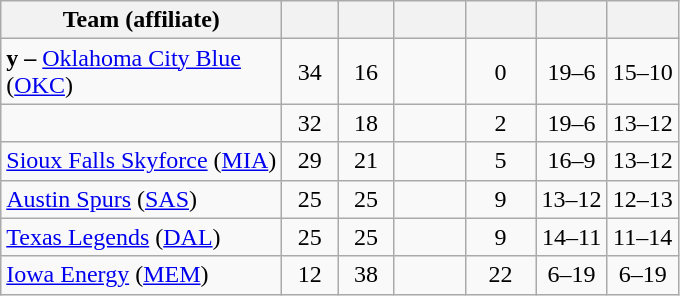<table class="wikitable" style="text-align:center">
<tr>
<th style="width:180px">Team (affiliate)</th>
<th style="width:30px"></th>
<th style="width:30px"></th>
<th style="width:40px"></th>
<th style="width:40px"></th>
<th style="width:40px"></th>
<th style="width:40px"></th>
</tr>
<tr>
<td align=left><strong>y –</strong> <a href='#'>Oklahoma City Blue</a> (<a href='#'>OKC</a>)</td>
<td>34</td>
<td>16</td>
<td></td>
<td>0</td>
<td>19–6</td>
<td>15–10</td>
</tr>
<tr>
<td align=left></td>
<td>32</td>
<td>18</td>
<td></td>
<td>2</td>
<td>19–6</td>
<td>13–12</td>
</tr>
<tr>
<td align=left><a href='#'>Sioux Falls Skyforce</a> (<a href='#'>MIA</a>)</td>
<td>29</td>
<td>21</td>
<td></td>
<td>5</td>
<td>16–9</td>
<td>13–12</td>
</tr>
<tr>
<td align=left><a href='#'>Austin Spurs</a> (<a href='#'>SAS</a>)</td>
<td>25</td>
<td>25</td>
<td></td>
<td>9</td>
<td>13–12</td>
<td>12–13</td>
</tr>
<tr>
<td align=left><a href='#'>Texas Legends</a> (<a href='#'>DAL</a>)</td>
<td>25</td>
<td>25</td>
<td></td>
<td>9</td>
<td>14–11</td>
<td>11–14</td>
</tr>
<tr>
<td align=left><a href='#'>Iowa Energy</a> (<a href='#'>MEM</a>)</td>
<td>12</td>
<td>38</td>
<td></td>
<td>22</td>
<td>6–19</td>
<td>6–19</td>
</tr>
</table>
